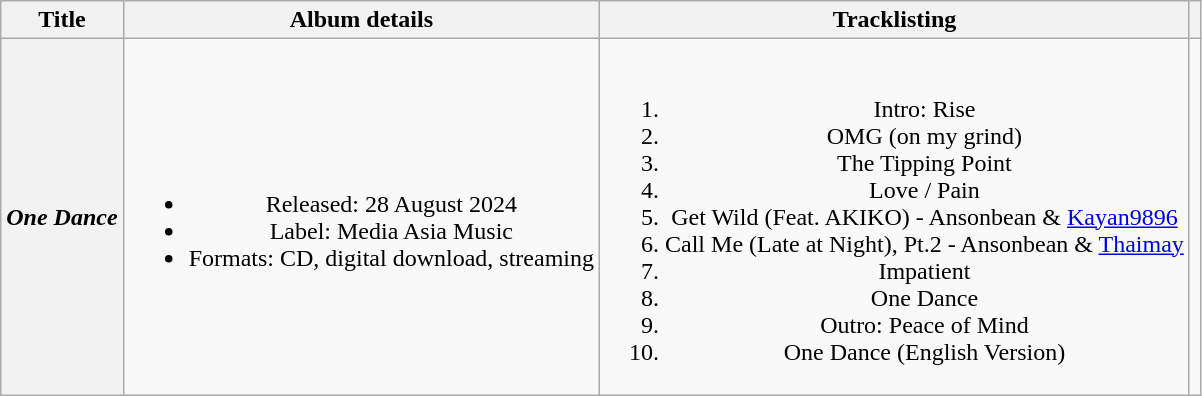<table class="wikitable plainrowheaders" style="text-align:center;">
<tr>
<th>Title</th>
<th>Album details</th>
<th>Tracklisting</th>
<th scope="col" class="unsortable"></th>
</tr>
<tr>
<th scope="row"><em>One Dance</em></th>
<td><br><ul><li>Released: 28 August 2024</li><li>Label: Media Asia Music</li><li>Formats: CD, digital download, streaming</li></ul></td>
<td><br><ol><li>Intro: Rise</li><li>OMG (on my grind)</li><li>The Tipping Point</li><li>Love / Pain</li><li>Get Wild (Feat. AKIKO) - Ansonbean & <a href='#'>Kayan9896</a></li><li>Call Me (Late at Night), Pt.2 - Ansonbean & <a href='#'>Thaimay</a></li><li>Impatient</li><li>One Dance</li><li>Outro: Peace of Mind</li><li>One Dance (English Version)</li></ol></td>
<td></td>
</tr>
</table>
